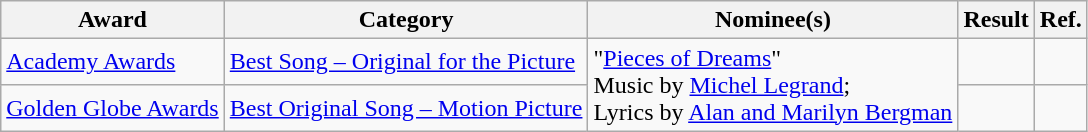<table class="wikitable plainrowheaders">
<tr>
<th>Award</th>
<th>Category</th>
<th>Nominee(s)</th>
<th>Result</th>
<th>Ref.</th>
</tr>
<tr>
<td><a href='#'>Academy Awards</a></td>
<td><a href='#'>Best Song – Original for the Picture</a></td>
<td rowspan="2">"<a href='#'>Pieces of Dreams</a>" <br> Music by <a href='#'>Michel Legrand</a>; <br> Lyrics by <a href='#'>Alan and Marilyn Bergman</a></td>
<td></td>
<td align="center"> <br> </td>
</tr>
<tr>
<td><a href='#'>Golden Globe Awards</a></td>
<td><a href='#'>Best Original Song – Motion Picture</a></td>
<td></td>
<td align="center"></td>
</tr>
</table>
